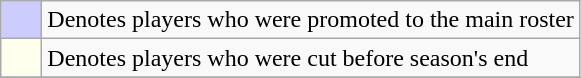<table class="wikitable">
<tr>
<td style="width:20px; background:#ccf;"></td>
<td>Denotes players who were promoted to the main roster</td>
</tr>
<tr>
<td style="width:20px; background:#ffe;"></td>
<td>Denotes players who were cut before season's end</td>
</tr>
<tr>
</tr>
</table>
